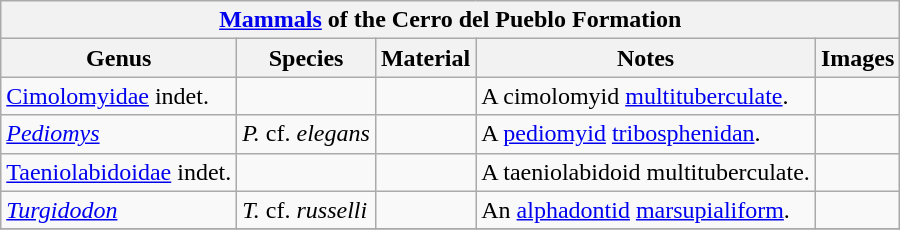<table class="wikitable" align="center">
<tr>
<th colspan="7" align="center"><strong><a href='#'>Mammals</a> of the Cerro del Pueblo Formation</strong></th>
</tr>
<tr>
<th>Genus</th>
<th><strong>Species</strong></th>
<th><strong>Material</strong></th>
<th>Notes</th>
<th>Images</th>
</tr>
<tr>
<td><a href='#'>Cimolomyidae</a> indet.</td>
<td></td>
<td></td>
<td>A cimolomyid <a href='#'>multituberculate</a>.</td>
<td></td>
</tr>
<tr>
<td><em><a href='#'>Pediomys</a></em></td>
<td><em>P.</em> cf. <em>elegans</em></td>
<td></td>
<td>A <a href='#'>pediomyid</a> <a href='#'>tribosphenidan</a>.</td>
<td></td>
</tr>
<tr>
<td><a href='#'>Taeniolabidoidae</a> indet.</td>
<td></td>
<td></td>
<td>A taeniolabidoid multituberculate.</td>
<td></td>
</tr>
<tr>
<td><em><a href='#'>Turgidodon</a></em></td>
<td><em>T.</em> cf. <em>russelli</em></td>
<td></td>
<td>An <a href='#'>alphadontid</a> <a href='#'>marsupialiform</a>.</td>
<td></td>
</tr>
<tr>
</tr>
</table>
